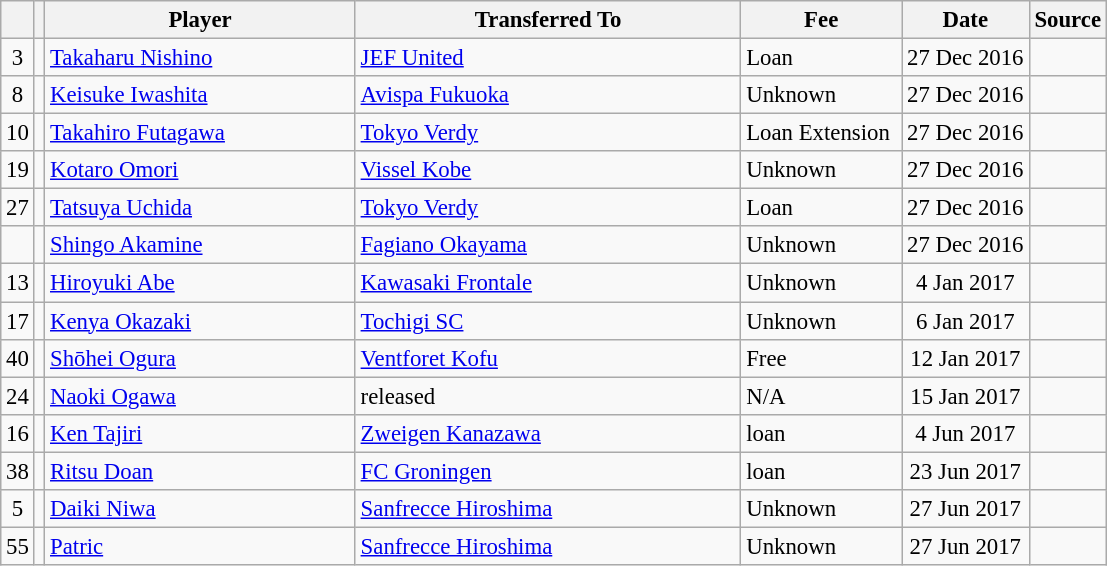<table class="wikitable plainrowheaders sortable" style="font-size:95%">
<tr>
<th></th>
<th></th>
<th scope="col" style="width:200px;">Player</th>
<th scope="col" style="width:250px;">Transferred To</th>
<th scope="col" style="width:100px;">Fee</th>
<th scope="col" style="width:78px;">Date</th>
<th>Source</th>
</tr>
<tr>
<td align=center>3</td>
<td align=center></td>
<td> <a href='#'>Takaharu Nishino</a></td>
<td> <a href='#'>JEF United</a></td>
<td align=left>Loan</td>
<td align=center>27 Dec 2016</td>
<td align=center></td>
</tr>
<tr>
<td align=center>8</td>
<td align=center></td>
<td> <a href='#'>Keisuke Iwashita</a></td>
<td> <a href='#'>Avispa Fukuoka</a></td>
<td align=left>Unknown</td>
<td align=center>27 Dec 2016</td>
<td align=center></td>
</tr>
<tr>
<td align=center>10</td>
<td align=center></td>
<td> <a href='#'>Takahiro Futagawa</a></td>
<td> <a href='#'>Tokyo Verdy</a></td>
<td align=left>Loan Extension</td>
<td align=center>27 Dec 2016</td>
<td align=center></td>
</tr>
<tr>
<td align=center>19</td>
<td align=center></td>
<td> <a href='#'>Kotaro Omori</a></td>
<td> <a href='#'>Vissel Kobe</a></td>
<td align=left>Unknown</td>
<td align=center>27 Dec 2016</td>
<td align=center></td>
</tr>
<tr>
<td align=center>27</td>
<td align=center></td>
<td> <a href='#'>Tatsuya Uchida</a></td>
<td> <a href='#'>Tokyo Verdy</a></td>
<td align=left>Loan</td>
<td align=center>27 Dec 2016</td>
<td align=center></td>
</tr>
<tr>
<td align=center></td>
<td align=center></td>
<td> <a href='#'>Shingo Akamine</a></td>
<td> <a href='#'>Fagiano Okayama</a></td>
<td align=left>Unknown</td>
<td align=center>27 Dec 2016</td>
<td align=center></td>
</tr>
<tr>
<td align=center>13</td>
<td align=center></td>
<td> <a href='#'>Hiroyuki Abe</a></td>
<td> <a href='#'>Kawasaki Frontale</a></td>
<td align=left>Unknown</td>
<td align=center>4 Jan 2017</td>
<td align=center></td>
</tr>
<tr>
<td align=center>17</td>
<td align=center></td>
<td> <a href='#'>Kenya Okazaki</a></td>
<td> <a href='#'>Tochigi SC</a></td>
<td align=left>Unknown</td>
<td align=center>6 Jan 2017</td>
<td align=center></td>
</tr>
<tr>
<td align=center>40</td>
<td align=center></td>
<td> <a href='#'>Shōhei Ogura</a></td>
<td> <a href='#'>Ventforet Kofu</a></td>
<td align=left>Free</td>
<td align=center>12 Jan 2017</td>
<td align=center></td>
</tr>
<tr>
<td align=center>24</td>
<td align=center></td>
<td> <a href='#'>Naoki Ogawa</a></td>
<td>released</td>
<td align=left>N/A</td>
<td align=center>15 Jan 2017</td>
<td align=center></td>
</tr>
<tr>
<td align=center>16</td>
<td align=center></td>
<td> <a href='#'>Ken Tajiri</a></td>
<td> <a href='#'>Zweigen Kanazawa</a></td>
<td align=left>loan</td>
<td align=center>4 Jun 2017</td>
<td align=center></td>
</tr>
<tr>
<td align=center>38</td>
<td align=center></td>
<td> <a href='#'>Ritsu Doan</a></td>
<td> <a href='#'>FC Groningen</a></td>
<td align=left>loan</td>
<td align=center>23 Jun 2017</td>
<td align=center></td>
</tr>
<tr>
<td align=center>5</td>
<td align=center></td>
<td> <a href='#'>Daiki Niwa</a></td>
<td> <a href='#'>Sanfrecce Hiroshima</a></td>
<td align=left>Unknown</td>
<td align=center>27 Jun 2017</td>
<td align=center></td>
</tr>
<tr>
<td align=center>55</td>
<td align=center></td>
<td> <a href='#'>Patric</a></td>
<td> <a href='#'>Sanfrecce Hiroshima</a></td>
<td align=left>Unknown</td>
<td align=center>27 Jun 2017</td>
<td align=center></td>
</tr>
</table>
